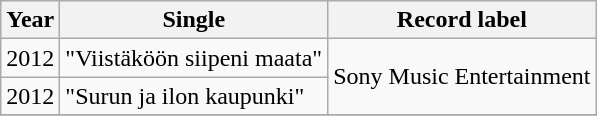<table class="wikitable">
<tr>
<th style="text-align: center;">Year</th>
<th style="text-align: center;">Single</th>
<th style="text-align: center;">Record label</th>
</tr>
<tr>
<td>2012</td>
<td>"Viistäköön siipeni maata"</td>
<td style="text-align: center;" rowspan=2>Sony Music Entertainment</td>
</tr>
<tr>
<td>2012</td>
<td>"Surun ja ilon kaupunki"</td>
</tr>
<tr>
</tr>
</table>
